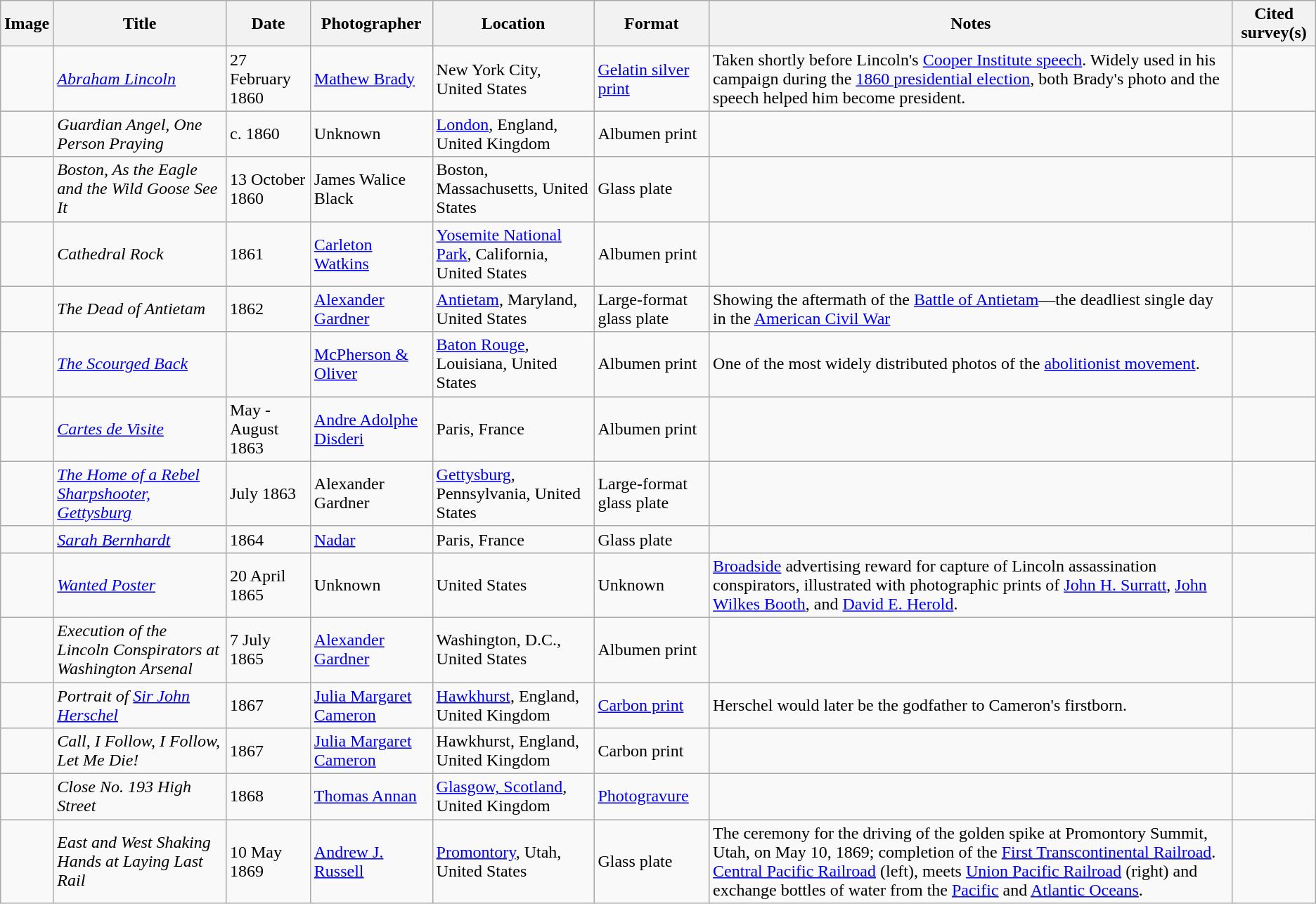<table class="wikitable">
<tr>
<th>Image</th>
<th>Title</th>
<th>Date</th>
<th>Photographer</th>
<th>Location</th>
<th>Format</th>
<th>Notes</th>
<th>Cited survey(s)</th>
</tr>
<tr>
<td></td>
<td><em><a href='#'>Abraham Lincoln</a></em></td>
<td>27 February 1860</td>
<td><a href='#'>Mathew Brady</a></td>
<td>New York City, United States</td>
<td><a href='#'>Gelatin silver print</a></td>
<td>Taken shortly before Lincoln's <a href='#'>Cooper Institute speech</a>. Widely used in his campaign during the <a href='#'>1860 presidential election</a>, both Brady's photo and the speech helped him become president.</td>
<td></td>
</tr>
<tr>
<td></td>
<td><em>Guardian Angel, One Person Praying</em></td>
<td>c. 1860</td>
<td>Unknown</td>
<td><a href='#'>London</a>, England, United Kingdom</td>
<td>Albumen print</td>
<td></td>
<td></td>
</tr>
<tr>
<td></td>
<td><em>Boston, As the Eagle and the Wild Goose See It</em></td>
<td>13 October 1860</td>
<td>James Walice Black</td>
<td>Boston, Massachusetts, United States</td>
<td>Glass plate</td>
<td></td>
<td></td>
</tr>
<tr>
<td></td>
<td><em>Cathedral Rock</em></td>
<td>1861</td>
<td><a href='#'>Carleton Watkins</a></td>
<td><a href='#'>Yosemite National Park</a>, California, United States</td>
<td>Albumen print</td>
<td></td>
<td></td>
</tr>
<tr>
<td></td>
<td><em>The Dead of Antietam</em></td>
<td>1862</td>
<td><a href='#'>Alexander Gardner</a></td>
<td><a href='#'>Antietam</a>, Maryland, United States</td>
<td>Large-format glass plate</td>
<td>Showing the aftermath of the <a href='#'>Battle of Antietam</a>—the deadliest single day in the <a href='#'>American Civil War</a></td>
<td></td>
</tr>
<tr>
<td></td>
<td><em><a href='#'>The Scourged Back</a></em></td>
<td></td>
<td><a href='#'>McPherson & Oliver</a></td>
<td><a href='#'>Baton Rouge</a>, Louisiana, United States</td>
<td>Albumen print</td>
<td>One of the most widely distributed photos of the <a href='#'>abolitionist movement</a>.</td>
<td></td>
</tr>
<tr>
<td></td>
<td><a href='#'><em>Cartes de Visite</em></a></td>
<td>May - August 1863</td>
<td><a href='#'>Andre Adolphe Disderi</a></td>
<td>Paris, France</td>
<td>Albumen print</td>
<td></td>
<td></td>
</tr>
<tr>
<td></td>
<td><em><a href='#'>The Home of a Rebel Sharpshooter, Gettysburg</a></em></td>
<td>July 1863</td>
<td>Alexander Gardner</td>
<td><a href='#'>Gettysburg</a>, Pennsylvania, United States</td>
<td>Large-format glass plate</td>
<td></td>
<td></td>
</tr>
<tr>
<td></td>
<td><em><a href='#'>Sarah Bernhardt</a></em></td>
<td>1864</td>
<td><a href='#'>Nadar</a></td>
<td>Paris, France</td>
<td>Glass plate</td>
<td></td>
<td></td>
</tr>
<tr>
<td></td>
<td><em><a href='#'>Wanted Poster</a></em></td>
<td>20 April 1865</td>
<td>Unknown</td>
<td>United States</td>
<td>Unknown</td>
<td><a href='#'>Broadside</a> advertising reward for capture of Lincoln assassination conspirators, illustrated with photographic prints of <a href='#'>John H. Surratt</a>, <a href='#'>John Wilkes Booth</a>, and <a href='#'>David E. Herold</a>.</td>
<td></td>
</tr>
<tr>
<td></td>
<td><em>Execution of the Lincoln Conspirators at Washington Arsenal</em></td>
<td>7 July 1865</td>
<td><a href='#'>Alexander Gardner</a></td>
<td>Washington, D.C., United States</td>
<td>Albumen print</td>
<td></td>
<td></td>
</tr>
<tr>
<td></td>
<td><em>Portrait of <a href='#'>Sir John Herschel</a></em></td>
<td>1867</td>
<td><a href='#'>Julia Margaret Cameron</a></td>
<td><a href='#'>Hawkhurst</a>, England, United Kingdom</td>
<td><a href='#'>Carbon print</a></td>
<td>Herschel would later be the godfather to Cameron's firstborn.</td>
<td></td>
</tr>
<tr>
<td></td>
<td><em>Call, I Follow, I Follow, Let Me Die!</em></td>
<td>1867</td>
<td><a href='#'>Julia Margaret Cameron</a></td>
<td>Hawkhurst, England, United Kingdom</td>
<td>Carbon print</td>
<td></td>
<td></td>
</tr>
<tr>
<td></td>
<td><em>Close No. 193 High Street</em></td>
<td>1868</td>
<td><a href='#'>Thomas Annan</a></td>
<td><a href='#'>Glasgow, Scotland</a>, United Kingdom</td>
<td><a href='#'>Photogravure</a></td>
<td></td>
<td></td>
</tr>
<tr>
<td></td>
<td><em>East and West Shaking Hands at Laying Last Rail</em></td>
<td>10 May 1869</td>
<td><a href='#'>Andrew J. Russell</a></td>
<td><a href='#'>Promontory</a>, Utah, United States</td>
<td>Glass plate</td>
<td>The ceremony for the driving of the golden spike at Promontory Summit, Utah, on May 10, 1869; completion of the <a href='#'>First Transcontinental Railroad</a>. <a href='#'>Central Pacific Railroad</a> (left), meets <a href='#'>Union Pacific Railroad</a> (right) and exchange bottles of water from the <a href='#'>Pacific</a> and <a href='#'>Atlantic Oceans</a>.</td>
<td></td>
</tr>
</table>
